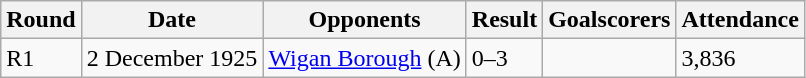<table class="wikitable">
<tr>
<th>Round</th>
<th>Date</th>
<th>Opponents</th>
<th>Result</th>
<th>Goalscorers</th>
<th>Attendance</th>
</tr>
<tr>
<td>R1</td>
<td>2 December 1925</td>
<td><a href='#'>Wigan Borough</a> (A)</td>
<td>0–3</td>
<td></td>
<td>3,836</td>
</tr>
</table>
